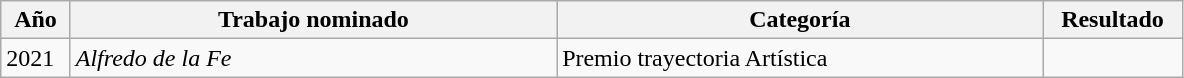<table class="wikitable" style="table-layout: fixed;">
<tr>
<th width="5%">Año</th>
<th width="35%">Trabajo nominado</th>
<th width="35%">Categoría</th>
<th width="10%">Resultado</th>
</tr>
<tr>
<td>2021</td>
<td><em>Alfredo de la Fe</em></td>
<td>Premio trayectoria Artística</td>
<td></td>
</tr>
</table>
